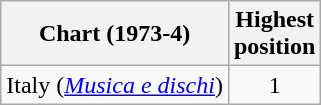<table class="wikitable">
<tr>
<th>Chart (1973-4)</th>
<th>Highest<br>position</th>
</tr>
<tr>
<td>Italy (<em><a href='#'>Musica e dischi</a></em>)</td>
<td style="text-align:center">1</td>
</tr>
</table>
